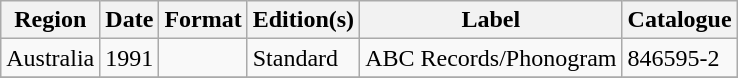<table class="wikitable plainrowheaders">
<tr>
<th scope="col">Region</th>
<th scope="col">Date</th>
<th scope="col">Format</th>
<th scope="col">Edition(s)</th>
<th scope="col">Label</th>
<th scope="col">Catalogue</th>
</tr>
<tr>
<td>Australia</td>
<td>1991</td>
<td></td>
<td>Standard</td>
<td>ABC Records/Phonogram</td>
<td>846595-2</td>
</tr>
<tr>
</tr>
</table>
